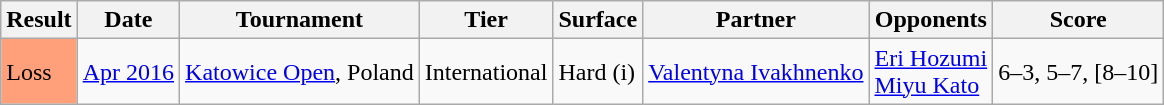<table class="sortable wikitable">
<tr>
<th>Result</th>
<th>Date</th>
<th>Tournament</th>
<th>Tier</th>
<th>Surface</th>
<th>Partner</th>
<th>Opponents</th>
<th class="unsortable">Score</th>
</tr>
<tr>
<td style="background:#ffa07a;">Loss</td>
<td><a href='#'>Apr 2016</a></td>
<td><a href='#'>Katowice Open</a>, Poland</td>
<td>International</td>
<td>Hard (i)</td>
<td> <a href='#'>Valentyna Ivakhnenko</a></td>
<td> <a href='#'>Eri Hozumi</a> <br>  <a href='#'>Miyu Kato</a></td>
<td>6–3, 5–7, [8–10]</td>
</tr>
</table>
